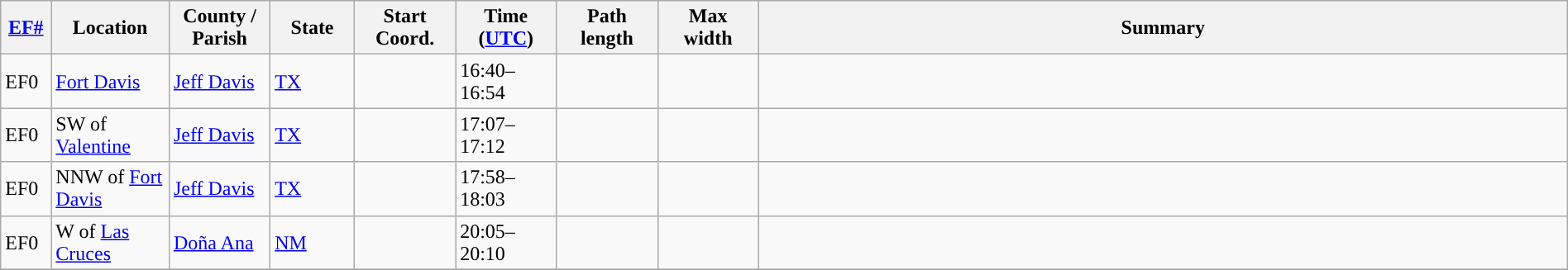<table class="wikitable sortable" style="width:100%;">
<tr>
<th scope="col"  style="width:3%; text-align:center;"><a href='#'>EF#</a></th>
<th scope="col"  style="width:7%; text-align:center;" class="unsortable">Location</th>
<th scope="col"  style="width:6%; text-align:center;" class="unsortable">County / Parish</th>
<th scope="col"  style="width:5%; text-align:center;">State</th>
<th scope="col"  style="width:6%; text-align:center;">Start Coord.</th>
<th scope="col"  style="width:6%; text-align:center;">Time (<a href='#'>UTC</a>)</th>
<th scope="col"  style="width:6%; text-align:center;">Path length</th>
<th scope="col"  style="width:6%; text-align:center;">Max width</th>
<th scope="col" class="unsortable" style="width:48%; text-align:center;">Summary</th>
</tr>
<tr>
<td>EF0</td>
<td><a href='#'>Fort Davis</a></td>
<td><a href='#'>Jeff Davis</a></td>
<td><a href='#'>TX</a></td>
<td></td>
<td>16:40–16:54</td>
<td></td>
<td></td>
<td></td>
</tr>
<tr>
<td>EF0</td>
<td>SW of <a href='#'>Valentine</a></td>
<td><a href='#'>Jeff Davis</a></td>
<td><a href='#'>TX</a></td>
<td></td>
<td>17:07–17:12</td>
<td></td>
<td></td>
<td></td>
</tr>
<tr>
<td>EF0</td>
<td>NNW of <a href='#'>Fort Davis</a></td>
<td><a href='#'>Jeff Davis</a></td>
<td><a href='#'>TX</a></td>
<td></td>
<td>17:58–18:03</td>
<td></td>
<td></td>
<td></td>
</tr>
<tr>
<td>EF0</td>
<td>W of <a href='#'>Las Cruces</a></td>
<td><a href='#'>Doña Ana</a></td>
<td><a href='#'>NM</a></td>
<td></td>
<td>20:05–20:10</td>
<td></td>
<td></td>
<td></td>
</tr>
<tr>
</tr>
</table>
